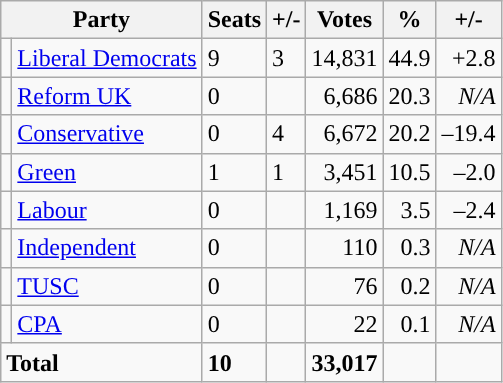<table class="wikitable sortable">
<tr>
<th colspan="2">Party</th>
<th>Seats</th>
<th>+/-</th>
<th>Votes</th>
<th>%</th>
<th>+/-</th>
</tr>
<tr>
<td style="background-color: "></td>
<td><a href='#'>Liberal Democrats</a></td>
<td>9</td>
<td> 3</td>
<td style="text-align:right;">14,831</td>
<td style="text-align:right;">44.9</td>
<td style="text-align:right;">+2.8</td>
</tr>
<tr>
<td style="background-color: "></td>
<td><a href='#'>Reform UK</a></td>
<td>0</td>
<td></td>
<td style="text-align:right;">6,686</td>
<td style="text-align:right;">20.3</td>
<td style="text-align:right;"><em>N/A</em></td>
</tr>
<tr>
<td style="background-color: "></td>
<td><a href='#'>Conservative</a></td>
<td>0</td>
<td> 4</td>
<td style="text-align:right;">6,672</td>
<td style="text-align:right;">20.2</td>
<td style="text-align:right;">–19.4</td>
</tr>
<tr>
<td style="background-color: "></td>
<td><a href='#'>Green</a></td>
<td>1</td>
<td> 1</td>
<td style="text-align:right;">3,451</td>
<td style="text-align:right;">10.5</td>
<td style="text-align:right;">–2.0</td>
</tr>
<tr>
<td style="background-color: "></td>
<td><a href='#'>Labour</a></td>
<td>0</td>
<td></td>
<td style="text-align:right;">1,169</td>
<td style="text-align:right;">3.5</td>
<td style="text-align:right;">–2.4</td>
</tr>
<tr>
<td style="background-color: "></td>
<td><a href='#'>Independent</a></td>
<td>0</td>
<td></td>
<td style="text-align:right;">110</td>
<td style="text-align:right;">0.3</td>
<td style="text-align:right;"><em>N/A</em></td>
</tr>
<tr>
<td style="background-color: "></td>
<td><a href='#'>TUSC</a></td>
<td>0</td>
<td></td>
<td style="text-align:right;">76</td>
<td style="text-align:right;">0.2</td>
<td style="text-align:right;"><em>N/A</em></td>
</tr>
<tr>
<td style="background-color: "></td>
<td><a href='#'>CPA</a></td>
<td>0</td>
<td></td>
<td style="text-align:right;">22</td>
<td style="text-align:right;">0.1</td>
<td style="text-align:right;"><em>N/A</em></td>
</tr>
<tr>
<td colspan="2"><strong>Total</strong></td>
<td><strong>10</strong></td>
<td></td>
<td style="text-align:right;"><strong>33,017</strong></td>
<td style="text-align:right;"></td>
<td style="text-align:right;"></td>
</tr>
</table>
